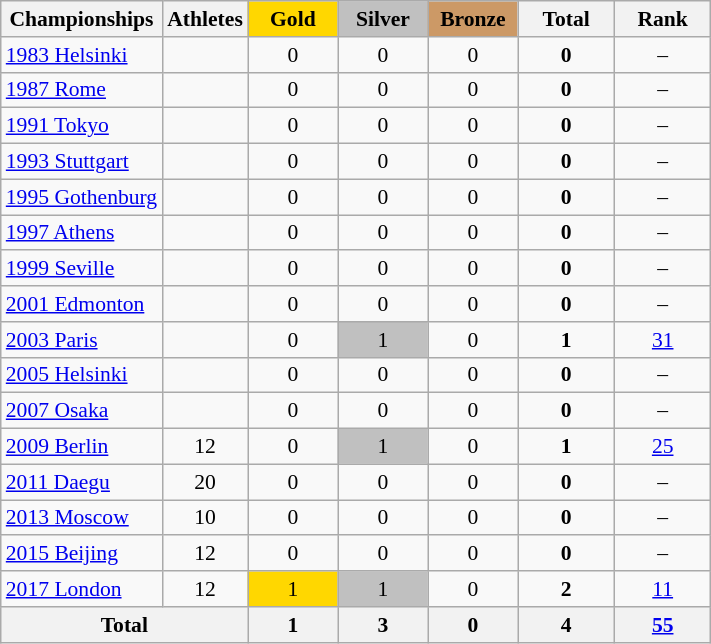<table class="wikitable" style="text-align:center; font-size:90%;">
<tr>
<th>Championships</th>
<th>Athletes</th>
<td style="background:gold; width:3.7em; font-weight:bold;">Gold</td>
<td style="background:silver; width:3.7em; font-weight:bold;">Silver</td>
<td style="background:#cc9966; width:3.7em; font-weight:bold;">Bronze</td>
<th style="width:4em; font-weight:bold;">Total</th>
<th style="width:4em; font-weight:bold;">Rank</th>
</tr>
<tr>
<td align=left><a href='#'>1983 Helsinki</a></td>
<td></td>
<td>0</td>
<td>0</td>
<td>0</td>
<td><strong>0</strong></td>
<td>–</td>
</tr>
<tr>
<td align=left><a href='#'>1987 Rome</a></td>
<td></td>
<td>0</td>
<td>0</td>
<td>0</td>
<td><strong>0</strong></td>
<td>–</td>
</tr>
<tr>
<td align=left><a href='#'>1991 Tokyo</a></td>
<td></td>
<td>0</td>
<td>0</td>
<td>0</td>
<td><strong>0</strong></td>
<td>–</td>
</tr>
<tr>
<td align=left><a href='#'>1993 Stuttgart</a></td>
<td></td>
<td>0</td>
<td>0</td>
<td>0</td>
<td><strong>0</strong></td>
<td>–</td>
</tr>
<tr>
<td align=left><a href='#'>1995 Gothenburg</a></td>
<td></td>
<td>0</td>
<td>0</td>
<td>0</td>
<td><strong>0</strong></td>
<td>–</td>
</tr>
<tr>
<td align=left><a href='#'>1997 Athens</a></td>
<td></td>
<td>0</td>
<td>0</td>
<td>0</td>
<td><strong>0</strong></td>
<td>–</td>
</tr>
<tr>
<td align=left><a href='#'>1999 Seville</a></td>
<td></td>
<td>0</td>
<td>0</td>
<td>0</td>
<td><strong>0</strong></td>
<td>–</td>
</tr>
<tr>
<td align=left><a href='#'>2001 Edmonton</a></td>
<td></td>
<td>0</td>
<td>0</td>
<td>0</td>
<td><strong>0</strong></td>
<td>–</td>
</tr>
<tr>
<td align=left><a href='#'>2003 Paris</a></td>
<td></td>
<td>0</td>
<td style="background:silver;">1</td>
<td>0</td>
<td><strong>1</strong></td>
<td><a href='#'>31</a></td>
</tr>
<tr>
<td align=left><a href='#'>2005 Helsinki</a></td>
<td></td>
<td>0</td>
<td>0</td>
<td>0</td>
<td><strong>0</strong></td>
<td>–</td>
</tr>
<tr>
<td align=left><a href='#'>2007 Osaka</a></td>
<td></td>
<td>0</td>
<td>0</td>
<td>0</td>
<td><strong>0</strong></td>
<td>–</td>
</tr>
<tr>
<td align=left><a href='#'>2009 Berlin</a></td>
<td>12</td>
<td>0</td>
<td style="background:silver;">1</td>
<td>0</td>
<td><strong>1</strong></td>
<td><a href='#'>25</a></td>
</tr>
<tr>
<td align=left><a href='#'>2011 Daegu</a></td>
<td>20</td>
<td>0</td>
<td>0</td>
<td>0</td>
<td><strong>0</strong></td>
<td>–</td>
</tr>
<tr>
<td align=left><a href='#'>2013 Moscow</a></td>
<td>10</td>
<td>0</td>
<td>0</td>
<td>0</td>
<td><strong>0</strong></td>
<td>–</td>
</tr>
<tr>
<td align=left><a href='#'>2015 Beijing</a></td>
<td>12</td>
<td>0</td>
<td>0</td>
<td>0</td>
<td><strong>0</strong></td>
<td>–</td>
</tr>
<tr>
<td align=left><a href='#'>2017 London</a></td>
<td>12</td>
<td style="background:gold;">1</td>
<td style="background:silver;">1</td>
<td>0</td>
<td><strong>2</strong></td>
<td><a href='#'>11</a></td>
</tr>
<tr>
<th colspan=2>Total</th>
<th>1</th>
<th>3</th>
<th>0</th>
<th>4</th>
<th><a href='#'>55</a></th>
</tr>
</table>
